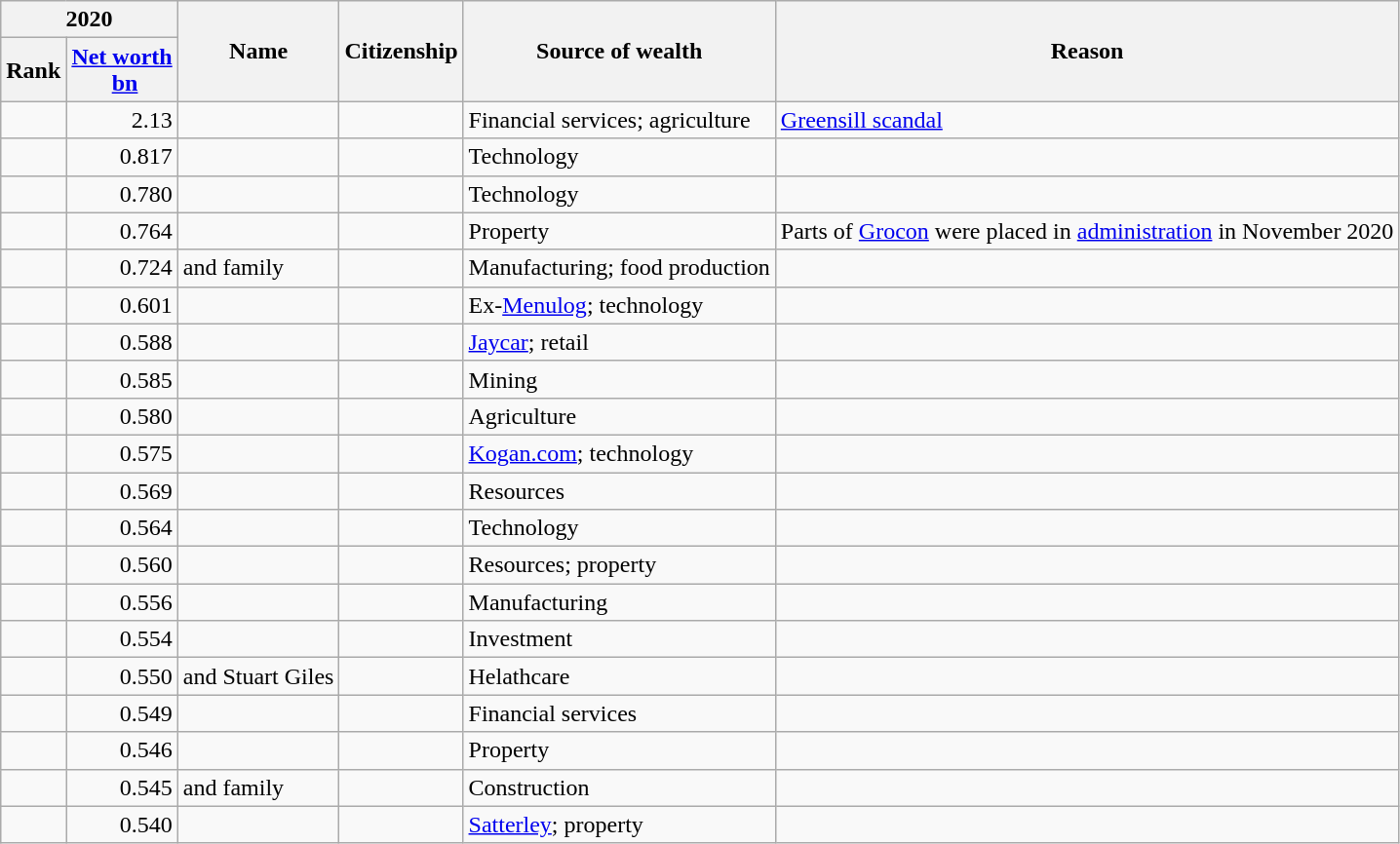<table class="wikitable sortable">
<tr>
<th colspan=2>2020</th>
<th rowspan=2>Name</th>
<th rowspan=2>Citizenship</th>
<th rowspan=2>Source of wealth</th>
<th rowspan=2>Reason<br></th>
</tr>
<tr>
<th>Rank</th>
<th><a href='#'>Net worth</a><br> <a href='#'>bn</a></th>
</tr>
<tr>
<td align="center"> </td>
<td align="right">2.13 </td>
<td></td>
<td><br></td>
<td>Financial services; agriculture</td>
<td><a href='#'>Greensill scandal</a></td>
</tr>
<tr>
<td align="center"> </td>
<td align="right">0.817 </td>
<td></td>
<td></td>
<td>Technology</td>
<td></td>
</tr>
<tr>
<td align="center"> </td>
<td align="right">0.780 </td>
<td></td>
<td></td>
<td>Technology</td>
<td></td>
</tr>
<tr>
<td align="center"> </td>
<td align="right">0.764 </td>
<td></td>
<td></td>
<td>Property</td>
<td>Parts of <a href='#'>Grocon</a> were placed in <a href='#'>administration</a> in November 2020</td>
</tr>
<tr>
<td align="center"> </td>
<td align="right">0.724 </td>
<td> and family</td>
<td></td>
<td>Manufacturing; food production</td>
<td></td>
</tr>
<tr>
<td align="center"> </td>
<td align="right">0.601 </td>
<td></td>
<td></td>
<td>Ex-<a href='#'>Menulog</a>; technology</td>
<td></td>
</tr>
<tr>
<td align="center"> </td>
<td align="right">0.588 </td>
<td></td>
<td></td>
<td><a href='#'>Jaycar</a>; retail</td>
<td></td>
</tr>
<tr>
<td align="center"> </td>
<td align="right">0.585 </td>
<td></td>
<td></td>
<td>Mining</td>
<td></td>
</tr>
<tr>
<td align="center"> </td>
<td align="right">0.580 </td>
<td></td>
<td></td>
<td>Agriculture</td>
<td></td>
</tr>
<tr>
<td align="center"> </td>
<td align="right">0.575 </td>
<td></td>
<td></td>
<td><a href='#'>Kogan.com</a>; technology</td>
<td></td>
</tr>
<tr>
<td align="center"> </td>
<td align="right">0.569 </td>
<td></td>
<td></td>
<td>Resources</td>
<td></td>
</tr>
<tr>
<td align="center"> </td>
<td align="right">0.564 </td>
<td></td>
<td></td>
<td>Technology</td>
<td></td>
</tr>
<tr>
<td align="center"> </td>
<td align="right">0.560 </td>
<td></td>
<td></td>
<td>Resources; property</td>
<td></td>
</tr>
<tr>
<td align="center"> </td>
<td align="right">0.556 </td>
<td></td>
<td></td>
<td>Manufacturing</td>
<td></td>
</tr>
<tr>
<td align="center"> </td>
<td align="right">0.554 </td>
<td></td>
<td></td>
<td>Investment</td>
<td></td>
</tr>
<tr>
<td align="center"> </td>
<td align="right">0.550 </td>
<td> and Stuart Giles</td>
<td></td>
<td>Helathcare</td>
<td></td>
</tr>
<tr>
<td align="center"> </td>
<td align="right">0.549 </td>
<td></td>
<td></td>
<td>Financial services</td>
<td></td>
</tr>
<tr>
<td align="center"> </td>
<td align="right">0.546 </td>
<td></td>
<td></td>
<td>Property</td>
<td></td>
</tr>
<tr>
<td align="center"> </td>
<td align="right">0.545 </td>
<td> and family</td>
<td></td>
<td>Construction</td>
<td></td>
</tr>
<tr>
<td align="center"> </td>
<td align="right">0.540 </td>
<td></td>
<td></td>
<td><a href='#'>Satterley</a>; property</td>
<td></td>
</tr>
</table>
